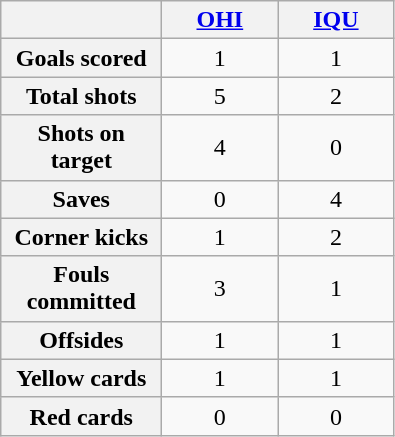<table class="wikitable plainrowheaders" style="text-align:center">
<tr>
<th scope="col" style="width:100px"></th>
<th scope="col" style="width:70px"><a href='#'>OHI</a></th>
<th scope="col" style="width:70px"><a href='#'>IQU</a></th>
</tr>
<tr>
<th scope=row>Goals scored</th>
<td>1</td>
<td>1</td>
</tr>
<tr>
<th scope=row>Total shots</th>
<td>5</td>
<td>2</td>
</tr>
<tr>
<th scope=row>Shots on target</th>
<td>4</td>
<td>0</td>
</tr>
<tr>
<th scope=row>Saves</th>
<td>0</td>
<td>4</td>
</tr>
<tr>
<th scope=row>Corner kicks</th>
<td>1</td>
<td>2</td>
</tr>
<tr>
<th scope=row>Fouls committed</th>
<td>3</td>
<td>1</td>
</tr>
<tr>
<th scope=row>Offsides</th>
<td>1</td>
<td>1</td>
</tr>
<tr>
<th scope=row>Yellow cards</th>
<td>1</td>
<td>1</td>
</tr>
<tr>
<th scope=row>Red cards</th>
<td>0</td>
<td>0</td>
</tr>
</table>
